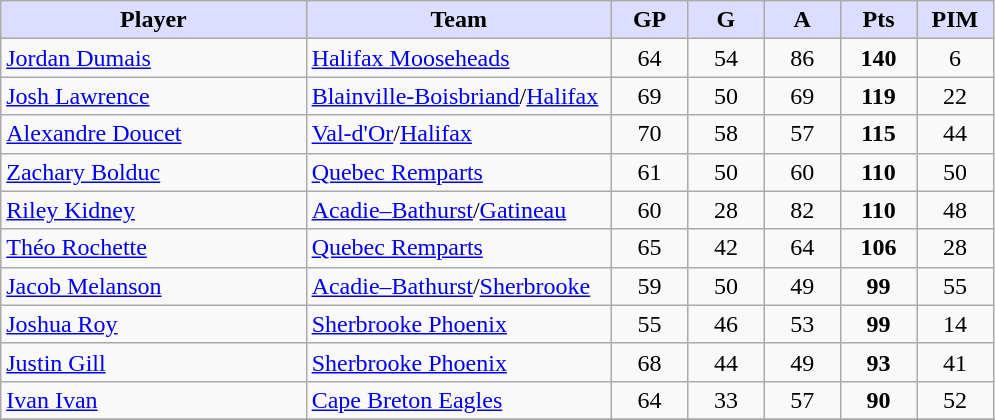<table class="wikitable" style="text-align:center">
<tr>
<th style="background:#ddf; width:30%;">Player</th>
<th style="background:#ddf; width:30%;">Team</th>
<th style="background:#ddf; width:7.5%;">GP</th>
<th style="background:#ddf; width:7.5%;">G</th>
<th style="background:#ddf; width:7.5%;">A</th>
<th style="background:#ddf; width:7.5%;">Pts</th>
<th style="background:#ddf; width:7.5%;">PIM</th>
</tr>
<tr>
<td align=left><a href='#'>Jordan Dumais</a></td>
<td align=left><a href='#'>Halifax Mooseheads</a></td>
<td>64</td>
<td>54</td>
<td>86</td>
<td><strong>140</strong></td>
<td>6</td>
</tr>
<tr>
<td align=left><a href='#'>Josh Lawrence</a></td>
<td align=left><a href='#'>Blainville-Boisbriand</a>/<a href='#'>Halifax</a></td>
<td>69</td>
<td>50</td>
<td>69</td>
<td><strong>119</strong></td>
<td>22</td>
</tr>
<tr>
<td align=left><a href='#'>Alexandre Doucet</a></td>
<td align=left><a href='#'>Val-d'Or</a>/<a href='#'>Halifax</a></td>
<td>70</td>
<td>58</td>
<td>57</td>
<td><strong>115</strong></td>
<td>44</td>
</tr>
<tr>
<td align=left><a href='#'>Zachary Bolduc</a></td>
<td align=left><a href='#'>Quebec Remparts</a></td>
<td>61</td>
<td>50</td>
<td>60</td>
<td><strong>110</strong></td>
<td>50</td>
</tr>
<tr>
<td align=left><a href='#'>Riley Kidney</a></td>
<td align=left><a href='#'>Acadie–Bathurst</a>/<a href='#'>Gatineau</a></td>
<td>60</td>
<td>28</td>
<td>82</td>
<td><strong>110</strong></td>
<td>48</td>
</tr>
<tr>
<td align=left><a href='#'>Théo Rochette</a></td>
<td align=left><a href='#'>Quebec Remparts</a></td>
<td>65</td>
<td>42</td>
<td>64</td>
<td><strong>106</strong></td>
<td>28</td>
</tr>
<tr>
<td align=left><a href='#'>Jacob Melanson</a></td>
<td align=left><a href='#'>Acadie–Bathurst</a>/<a href='#'>Sherbrooke</a></td>
<td>59</td>
<td>50</td>
<td>49</td>
<td><strong>99</strong></td>
<td>55</td>
</tr>
<tr>
<td align=left><a href='#'>Joshua Roy</a></td>
<td align=left><a href='#'>Sherbrooke Phoenix</a></td>
<td>55</td>
<td>46</td>
<td>53</td>
<td><strong>99</strong></td>
<td>14</td>
</tr>
<tr>
<td align=left><a href='#'>Justin Gill</a></td>
<td align=left><a href='#'>Sherbrooke Phoenix</a></td>
<td>68</td>
<td>44</td>
<td>49</td>
<td><strong>93</strong></td>
<td>41</td>
</tr>
<tr>
<td align=left><a href='#'>Ivan Ivan</a></td>
<td align=left><a href='#'>Cape Breton Eagles</a></td>
<td>64</td>
<td>33</td>
<td>57</td>
<td><strong>90</strong></td>
<td>52</td>
</tr>
<tr>
</tr>
</table>
